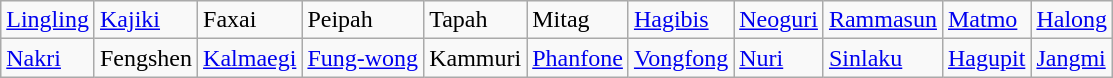<table class="wikitable">
<tr>
<td><a href='#'>Lingling</a></td>
<td><a href='#'>Kajiki</a></td>
<td>Faxai</td>
<td>Peipah</td>
<td>Tapah</td>
<td>Mitag</td>
<td><a href='#'>Hagibis</a></td>
<td><a href='#'>Neoguri</a></td>
<td><a href='#'>Rammasun</a></td>
<td><a href='#'>Matmo</a></td>
<td><a href='#'>Halong</a></td>
</tr>
<tr>
<td><a href='#'>Nakri</a></td>
<td>Fengshen</td>
<td><a href='#'>Kalmaegi</a></td>
<td><a href='#'>Fung-wong</a></td>
<td>Kammuri</td>
<td><a href='#'>Phanfone</a></td>
<td><a href='#'>Vongfong</a></td>
<td><a href='#'>Nuri</a></td>
<td><a href='#'>Sinlaku</a></td>
<td><a href='#'>Hagupit</a></td>
<td><a href='#'>Jangmi</a></td>
</tr>
</table>
